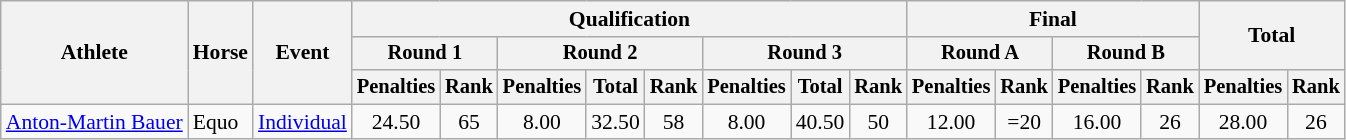<table class=wikitable style=font-size:90%;text-align:center>
<tr>
<th rowspan=3>Athlete</th>
<th rowspan=3>Horse</th>
<th rowspan=3>Event</th>
<th colspan=8>Qualification</th>
<th colspan=4>Final</th>
<th rowspan=2 colspan=2>Total</th>
</tr>
<tr style=font-size:95%>
<th colspan=2>Round 1</th>
<th colspan=3>Round 2</th>
<th colspan=3>Round 3</th>
<th colspan=2>Round A</th>
<th colspan=2>Round B</th>
</tr>
<tr style=font-size:95%>
<th>Penalties</th>
<th>Rank</th>
<th>Penalties</th>
<th>Total</th>
<th>Rank</th>
<th>Penalties</th>
<th>Total</th>
<th>Rank</th>
<th>Penalties</th>
<th>Rank</th>
<th>Penalties</th>
<th>Rank</th>
<th>Penalties</th>
<th>Rank</th>
</tr>
<tr>
<td align=left><a href='#'>Anton-Martin Bauer</a></td>
<td align=left>Equo</td>
<td align=left><a href='#'>Individual</a></td>
<td>24.50</td>
<td>65</td>
<td>8.00</td>
<td>32.50</td>
<td>58</td>
<td>8.00</td>
<td>40.50</td>
<td>50</td>
<td>12.00</td>
<td>=20</td>
<td>16.00</td>
<td>26</td>
<td>28.00</td>
<td>26</td>
</tr>
</table>
